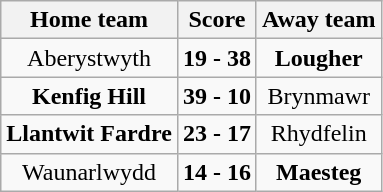<table class="wikitable" style="text-align: center">
<tr>
<th>Home team</th>
<th>Score</th>
<th>Away team</th>
</tr>
<tr>
<td>Aberystwyth</td>
<td><strong>19 - 38</strong></td>
<td><strong>Lougher</strong></td>
</tr>
<tr>
<td><strong>Kenfig Hill</strong></td>
<td><strong>39 - 10</strong></td>
<td>Brynmawr</td>
</tr>
<tr>
<td><strong>Llantwit Fardre</strong></td>
<td><strong>23 - 17</strong></td>
<td>Rhydfelin</td>
</tr>
<tr>
<td>Waunarlwydd</td>
<td><strong>14 - 16</strong></td>
<td><strong>Maesteg</strong></td>
</tr>
</table>
